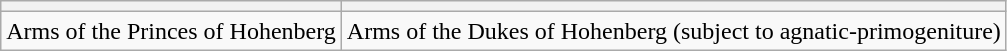<table class="wikitable">
<tr>
<th></th>
<th></th>
</tr>
<tr>
<td>Arms of the Princes of Hohenberg</td>
<td>Arms of the Dukes of Hohenberg (subject to agnatic-primogeniture)</td>
</tr>
</table>
